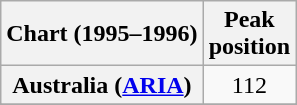<table class="wikitable sortable plainrowheaders" style="text-align:center">
<tr>
<th>Chart (1995–1996)</th>
<th>Peak<br>position</th>
</tr>
<tr>
<th scope="row">Australia (<a href='#'>ARIA</a>)</th>
<td>112</td>
</tr>
<tr>
</tr>
<tr>
</tr>
</table>
